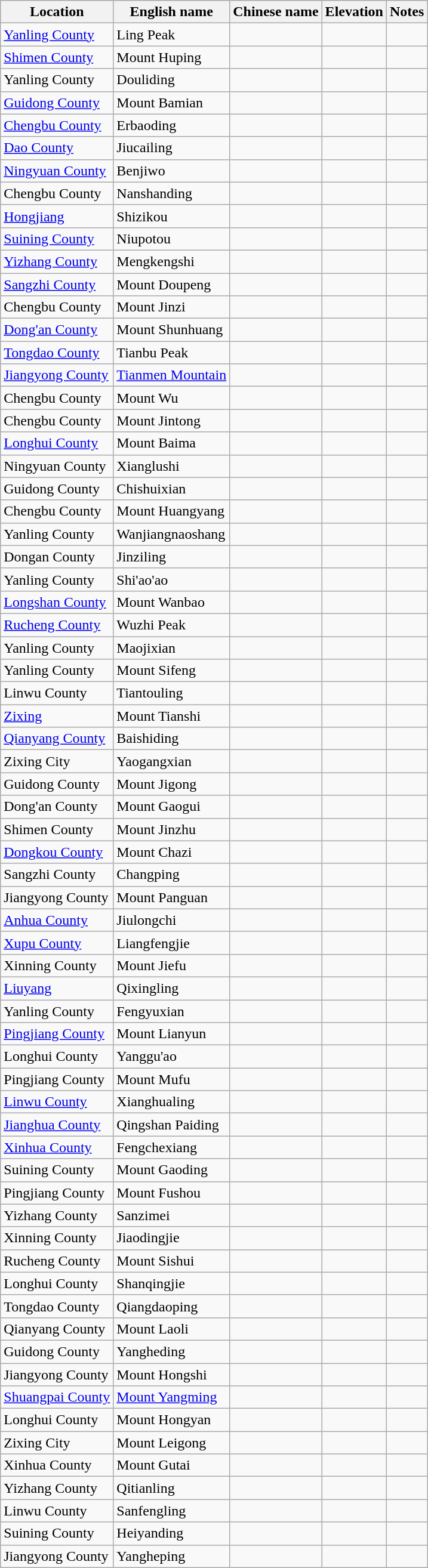<table class="wikitable">
<tr>
<th>Location</th>
<th>English name</th>
<th>Chinese name</th>
<th>Elevation</th>
<th>Notes</th>
</tr>
<tr>
<td><a href='#'>Yanling County</a></td>
<td>Ling Peak</td>
<td></td>
<td></td>
<td></td>
</tr>
<tr>
<td><a href='#'>Shimen County</a></td>
<td>Mount Huping</td>
<td></td>
<td></td>
<td></td>
</tr>
<tr>
<td>Yanling County</td>
<td>Douliding</td>
<td></td>
<td></td>
<td></td>
</tr>
<tr>
<td><a href='#'>Guidong County</a></td>
<td>Mount Bamian</td>
<td></td>
<td></td>
<td></td>
</tr>
<tr>
<td><a href='#'>Chengbu County</a></td>
<td>Erbaoding</td>
<td></td>
<td></td>
<td></td>
</tr>
<tr>
<td><a href='#'>Dao County</a></td>
<td>Jiucailing</td>
<td></td>
<td></td>
<td></td>
</tr>
<tr>
<td><a href='#'>Ningyuan County</a></td>
<td>Benjiwo</td>
<td></td>
<td></td>
<td></td>
</tr>
<tr>
<td>Chengbu County</td>
<td>Nanshanding</td>
<td></td>
<td></td>
<td></td>
</tr>
<tr>
<td><a href='#'>Hongjiang</a></td>
<td>Shizikou</td>
<td></td>
<td></td>
<td></td>
</tr>
<tr>
<td><a href='#'>Suining County</a></td>
<td>Niupotou</td>
<td></td>
<td></td>
<td></td>
</tr>
<tr>
<td><a href='#'>Yizhang County</a></td>
<td>Mengkengshi</td>
<td></td>
<td></td>
<td></td>
</tr>
<tr>
<td><a href='#'>Sangzhi County</a></td>
<td>Mount Doupeng</td>
<td></td>
<td></td>
<td></td>
</tr>
<tr>
<td>Chengbu County</td>
<td>Mount Jinzi</td>
<td></td>
<td></td>
<td></td>
</tr>
<tr>
<td><a href='#'>Dong'an County</a></td>
<td>Mount Shunhuang</td>
<td></td>
<td></td>
<td></td>
</tr>
<tr>
<td><a href='#'>Tongdao County</a></td>
<td>Tianbu Peak</td>
<td></td>
<td></td>
<td></td>
</tr>
<tr>
<td><a href='#'>Jiangyong County</a></td>
<td><a href='#'>Tianmen Mountain</a></td>
<td></td>
<td></td>
<td></td>
</tr>
<tr>
<td>Chengbu County</td>
<td>Mount Wu</td>
<td></td>
<td></td>
<td></td>
</tr>
<tr>
<td>Chengbu County</td>
<td>Mount Jintong</td>
<td></td>
<td></td>
<td></td>
</tr>
<tr>
<td><a href='#'>Longhui County</a></td>
<td>Mount Baima</td>
<td></td>
<td></td>
<td></td>
</tr>
<tr>
<td>Ningyuan County</td>
<td>Xianglushi</td>
<td></td>
<td></td>
<td></td>
</tr>
<tr>
<td>Guidong County</td>
<td>Chishuixian</td>
<td></td>
<td></td>
<td></td>
</tr>
<tr>
<td>Chengbu County</td>
<td>Mount Huangyang</td>
<td></td>
<td></td>
<td></td>
</tr>
<tr>
<td>Yanling County</td>
<td>Wanjiangnaoshang</td>
<td></td>
<td></td>
<td></td>
</tr>
<tr>
<td>Dongan County</td>
<td>Jinziling</td>
<td></td>
<td></td>
<td></td>
</tr>
<tr>
<td>Yanling County</td>
<td>Shi'ao'ao</td>
<td></td>
<td></td>
<td></td>
</tr>
<tr>
<td><a href='#'>Longshan County</a></td>
<td>Mount Wanbao</td>
<td></td>
<td></td>
<td></td>
</tr>
<tr>
<td><a href='#'>Rucheng County</a></td>
<td>Wuzhi Peak</td>
<td></td>
<td></td>
<td></td>
</tr>
<tr>
<td>Yanling County</td>
<td>Maojixian</td>
<td></td>
<td></td>
<td></td>
</tr>
<tr>
<td>Yanling County</td>
<td>Mount Sifeng</td>
<td></td>
<td></td>
<td></td>
</tr>
<tr>
<td>Linwu County</td>
<td>Tiantouling</td>
<td></td>
<td></td>
<td></td>
</tr>
<tr>
<td><a href='#'>Zixing</a></td>
<td>Mount Tianshi</td>
<td></td>
<td></td>
<td></td>
</tr>
<tr>
<td><a href='#'>Qianyang County</a></td>
<td>Baishiding</td>
<td></td>
<td></td>
<td></td>
</tr>
<tr>
<td>Zixing City</td>
<td>Yaogangxian</td>
<td></td>
<td></td>
<td></td>
</tr>
<tr>
<td>Guidong County</td>
<td>Mount Jigong</td>
<td></td>
<td></td>
<td></td>
</tr>
<tr>
<td>Dong'an County</td>
<td>Mount Gaogui</td>
<td></td>
<td></td>
<td></td>
</tr>
<tr>
<td>Shimen County</td>
<td>Mount Jinzhu</td>
<td></td>
<td></td>
<td></td>
</tr>
<tr>
<td><a href='#'>Dongkou County</a></td>
<td>Mount Chazi</td>
<td></td>
<td></td>
<td></td>
</tr>
<tr>
<td>Sangzhi County</td>
<td>Changping</td>
<td></td>
<td></td>
<td></td>
</tr>
<tr>
<td>Jiangyong County</td>
<td>Mount Panguan</td>
<td></td>
<td></td>
<td></td>
</tr>
<tr>
<td><a href='#'>Anhua County</a></td>
<td>Jiulongchi</td>
<td></td>
<td></td>
<td></td>
</tr>
<tr>
<td><a href='#'>Xupu County</a></td>
<td>Liangfengjie</td>
<td></td>
<td></td>
<td></td>
</tr>
<tr>
<td>Xinning County</td>
<td>Mount Jiefu</td>
<td></td>
<td></td>
<td></td>
</tr>
<tr>
<td><a href='#'>Liuyang</a></td>
<td>Qixingling</td>
<td></td>
<td></td>
<td></td>
</tr>
<tr>
<td>Yanling County</td>
<td>Fengyuxian</td>
<td></td>
<td></td>
<td></td>
</tr>
<tr>
<td><a href='#'>Pingjiang County</a></td>
<td>Mount Lianyun</td>
<td></td>
<td></td>
<td></td>
</tr>
<tr>
<td>Longhui County</td>
<td>Yanggu'ao</td>
<td></td>
<td></td>
<td></td>
</tr>
<tr>
<td>Pingjiang County</td>
<td>Mount Mufu</td>
<td></td>
<td></td>
<td></td>
</tr>
<tr>
<td><a href='#'>Linwu County</a></td>
<td>Xianghualing</td>
<td></td>
<td></td>
<td></td>
</tr>
<tr>
<td><a href='#'>Jianghua County</a></td>
<td>Qingshan Paiding</td>
<td></td>
<td></td>
<td></td>
</tr>
<tr>
<td><a href='#'>Xinhua County</a></td>
<td>Fengchexiang</td>
<td></td>
<td></td>
<td></td>
</tr>
<tr>
<td>Suining County</td>
<td>Mount Gaoding</td>
<td></td>
<td></td>
<td></td>
</tr>
<tr>
<td>Pingjiang County</td>
<td>Mount Fushou</td>
<td></td>
<td></td>
<td></td>
</tr>
<tr>
<td>Yizhang County</td>
<td>Sanzimei</td>
<td></td>
<td></td>
<td></td>
</tr>
<tr>
<td>Xinning County</td>
<td>Jiaodingjie</td>
<td></td>
<td></td>
<td></td>
</tr>
<tr>
<td>Rucheng County</td>
<td>Mount Sishui</td>
<td></td>
<td></td>
<td></td>
</tr>
<tr>
<td>Longhui County</td>
<td>Shanqingjie</td>
<td></td>
<td></td>
<td></td>
</tr>
<tr>
<td>Tongdao County</td>
<td>Qiangdaoping</td>
<td></td>
<td></td>
<td></td>
</tr>
<tr>
<td>Qianyang County</td>
<td>Mount Laoli</td>
<td></td>
<td></td>
<td></td>
</tr>
<tr>
<td>Guidong County</td>
<td>Yangheding</td>
<td></td>
<td></td>
<td></td>
</tr>
<tr>
<td>Jiangyong County</td>
<td>Mount Hongshi</td>
<td></td>
<td></td>
<td></td>
</tr>
<tr>
<td><a href='#'>Shuangpai County</a></td>
<td><a href='#'>Mount Yangming</a></td>
<td></td>
<td></td>
<td></td>
</tr>
<tr>
<td>Longhui County</td>
<td>Mount Hongyan</td>
<td></td>
<td></td>
<td></td>
</tr>
<tr>
<td>Zixing City</td>
<td>Mount Leigong</td>
<td></td>
<td></td>
<td></td>
</tr>
<tr>
<td>Xinhua County</td>
<td>Mount Gutai</td>
<td></td>
<td></td>
<td></td>
</tr>
<tr>
<td>Yizhang County</td>
<td>Qitianling</td>
<td></td>
<td></td>
<td></td>
</tr>
<tr>
<td>Linwu County</td>
<td>Sanfengling</td>
<td></td>
<td></td>
<td></td>
</tr>
<tr>
<td>Suining County</td>
<td>Heiyanding</td>
<td></td>
<td></td>
<td></td>
</tr>
<tr>
<td>Jiangyong County</td>
<td>Yangheping</td>
<td></td>
<td></td>
<td></td>
</tr>
</table>
